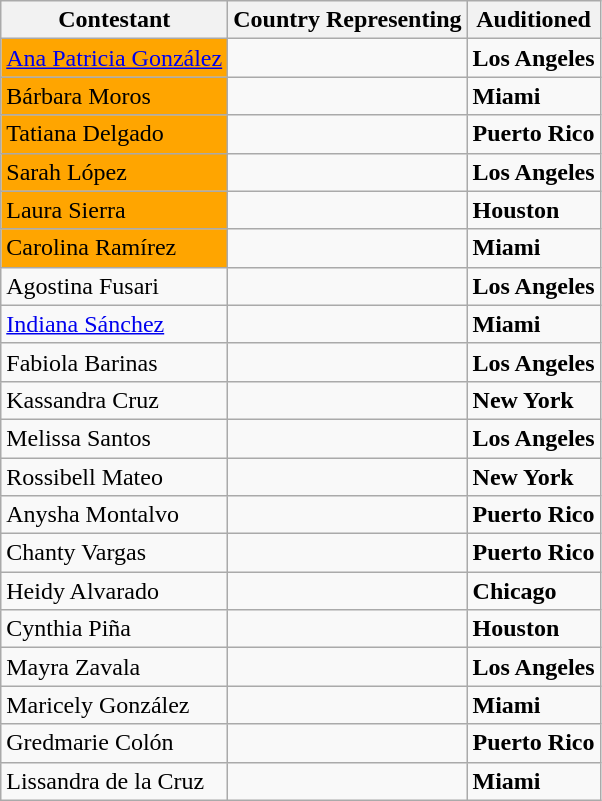<table class="wikitable">
<tr>
<th>Contestant</th>
<th>Country Representing</th>
<th>Auditioned</th>
</tr>
<tr>
<td style="background:orange;"><a href='#'>Ana Patricia González</a></td>
<td><strong></strong></td>
<td><strong>Los Angeles</strong></td>
</tr>
<tr>
<td style="background:orange;">Bárbara Moros</td>
<td><strong></strong></td>
<td><strong>Miami</strong></td>
</tr>
<tr>
<td style="background:orange;">Tatiana Delgado</td>
<td><strong></strong></td>
<td><strong>Puerto Rico</strong></td>
</tr>
<tr>
<td style="background:orange;">Sarah López</td>
<td><strong></strong></td>
<td><strong>Los Angeles</strong></td>
</tr>
<tr>
<td style="background:orange;">Laura Sierra</td>
<td><strong></strong></td>
<td><strong>Houston</strong></td>
</tr>
<tr>
<td style="background:orange;">Carolina Ramírez</td>
<td><strong></strong></td>
<td><strong>Miami</strong></td>
</tr>
<tr>
<td>Agostina Fusari</td>
<td><strong></strong></td>
<td><strong>Los Angeles</strong></td>
</tr>
<tr>
<td><a href='#'>Indiana Sánchez</a></td>
<td><strong></strong></td>
<td><strong>Miami</strong></td>
</tr>
<tr>
<td>Fabiola Barinas</td>
<td><strong></strong></td>
<td><strong>Los Angeles</strong></td>
</tr>
<tr>
<td>Kassandra Cruz</td>
<td><strong></strong></td>
<td><strong>New York</strong></td>
</tr>
<tr>
<td>Melissa Santos</td>
<td><strong></strong></td>
<td><strong>Los Angeles</strong></td>
</tr>
<tr>
<td>Rossibell Mateo</td>
<td><strong></strong></td>
<td><strong>New York</strong></td>
</tr>
<tr>
<td>Anysha Montalvo</td>
<td><strong></strong></td>
<td><strong>Puerto Rico</strong></td>
</tr>
<tr>
<td>Chanty Vargas</td>
<td><strong></strong></td>
<td><strong>Puerto Rico</strong></td>
</tr>
<tr>
<td>Heidy Alvarado</td>
<td><strong></strong></td>
<td><strong>Chicago</strong></td>
</tr>
<tr>
<td>Cynthia Piña</td>
<td><strong></strong></td>
<td><strong>Houston</strong></td>
</tr>
<tr>
<td>Mayra Zavala</td>
<td><strong></strong></td>
<td><strong>Los Angeles</strong></td>
</tr>
<tr>
<td>Maricely González</td>
<td><strong></strong></td>
<td><strong>Miami</strong></td>
</tr>
<tr>
<td>Gredmarie Colón</td>
<td><strong></strong></td>
<td><strong>Puerto Rico</strong></td>
</tr>
<tr>
<td>Lissandra de la Cruz</td>
<td><strong></strong></td>
<td><strong>Miami</strong></td>
</tr>
</table>
